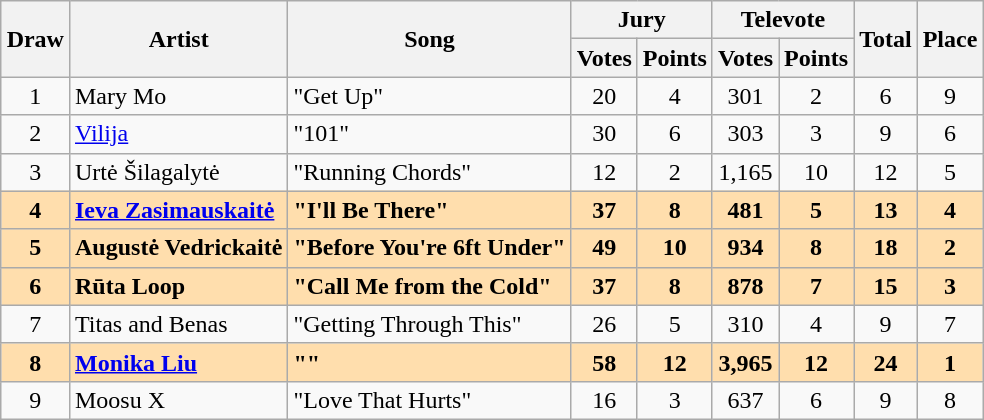<table class="sortable wikitable" style="margin: 1em auto 1em auto; text-align:center">
<tr>
<th rowspan="2">Draw</th>
<th rowspan="2">Artist</th>
<th rowspan="2">Song</th>
<th colspan="2">Jury</th>
<th colspan="2">Televote</th>
<th rowspan="2">Total</th>
<th rowspan="2">Place</th>
</tr>
<tr>
<th>Votes</th>
<th>Points</th>
<th>Votes</th>
<th>Points</th>
</tr>
<tr>
<td>1</td>
<td align="left">Mary Mo</td>
<td align="left">"Get Up"</td>
<td>20</td>
<td>4</td>
<td>301</td>
<td>2</td>
<td>6</td>
<td>9</td>
</tr>
<tr>
<td>2</td>
<td align="left"><a href='#'>Vilija</a></td>
<td align="left">"101"</td>
<td>30</td>
<td>6</td>
<td>303</td>
<td>3</td>
<td>9</td>
<td>6</td>
</tr>
<tr>
<td>3</td>
<td align="left">Urtė Šilagalytė</td>
<td align="left">"Running Chords"</td>
<td>12</td>
<td>2</td>
<td>1,165</td>
<td>10</td>
<td>12</td>
<td>5</td>
</tr>
<tr style="font-weight:bold; background:navajowhite;">
<td>4</td>
<td align="left"><a href='#'>Ieva Zasimauskaitė</a></td>
<td align="left">"I'll Be There"</td>
<td>37</td>
<td>8</td>
<td>481</td>
<td>5</td>
<td>13</td>
<td>4</td>
</tr>
<tr style="font-weight:bold; background:navajowhite;">
<td>5</td>
<td align="left">Augustė Vedrickaitė</td>
<td align="left">"Before You're 6ft Under"</td>
<td>49</td>
<td>10</td>
<td>934</td>
<td>8</td>
<td>18</td>
<td>2</td>
</tr>
<tr style="font-weight:bold; background:navajowhite;">
<td>6</td>
<td align="left">Rūta Loop</td>
<td align="left">"Call Me from the Cold"</td>
<td>37</td>
<td>8</td>
<td>878</td>
<td>7</td>
<td>15</td>
<td>3</td>
</tr>
<tr>
<td>7</td>
<td align="left">Titas and Benas</td>
<td align="left">"Getting Through This"</td>
<td>26</td>
<td>5</td>
<td>310</td>
<td>4</td>
<td>9</td>
<td>7</td>
</tr>
<tr style="font-weight:bold; background:navajowhite;">
<td>8</td>
<td align="left"><a href='#'>Monika Liu</a></td>
<td align="left">""</td>
<td>58</td>
<td>12</td>
<td>3,965</td>
<td>12</td>
<td>24</td>
<td>1</td>
</tr>
<tr>
<td>9</td>
<td align="left">Moosu X</td>
<td align="left">"Love That Hurts"</td>
<td>16</td>
<td>3</td>
<td>637</td>
<td>6</td>
<td>9</td>
<td>8</td>
</tr>
</table>
